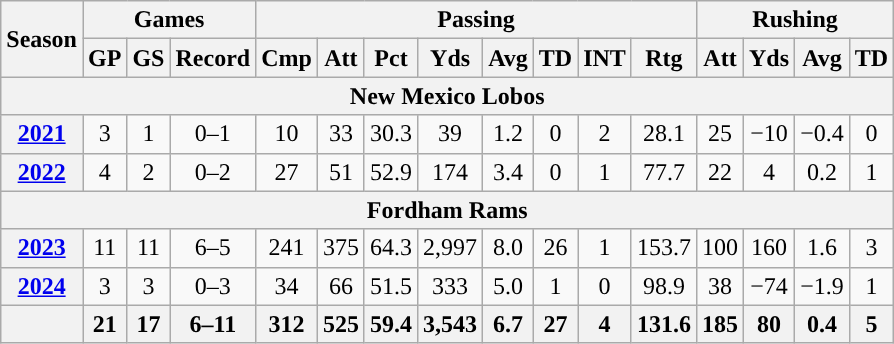<table class="wikitable" style="text-align:center;">
<tr>
<th rowspan="2">Season</th>
<th colspan="3">Games</th>
<th colspan="8">Passing</th>
<th colspan="4">Rushing</th>
</tr>
<tr>
<th>GP</th>
<th>GS</th>
<th>Record</th>
<th>Cmp</th>
<th>Att</th>
<th>Pct</th>
<th>Yds</th>
<th>Avg</th>
<th>TD</th>
<th>INT</th>
<th>Rtg</th>
<th>Att</th>
<th>Yds</th>
<th>Avg</th>
<th>TD</th>
</tr>
<tr>
<th colspan="16">New Mexico Lobos</th>
</tr>
<tr>
<th><a href='#'>2021</a></th>
<td>3</td>
<td>1</td>
<td>0–1</td>
<td>10</td>
<td>33</td>
<td>30.3</td>
<td>39</td>
<td>1.2</td>
<td>0</td>
<td>2</td>
<td>28.1</td>
<td>25</td>
<td>−10</td>
<td>−0.4</td>
<td>0</td>
</tr>
<tr>
<th><a href='#'>2022</a></th>
<td>4</td>
<td>2</td>
<td>0–2</td>
<td>27</td>
<td>51</td>
<td>52.9</td>
<td>174</td>
<td>3.4</td>
<td>0</td>
<td>1</td>
<td>77.7</td>
<td>22</td>
<td>4</td>
<td>0.2</td>
<td>1</td>
</tr>
<tr>
<th colspan="16">Fordham Rams</th>
</tr>
<tr>
<th><a href='#'>2023</a></th>
<td>11</td>
<td>11</td>
<td>6–5</td>
<td>241</td>
<td>375</td>
<td>64.3</td>
<td>2,997</td>
<td>8.0</td>
<td>26</td>
<td>1</td>
<td>153.7</td>
<td>100</td>
<td>160</td>
<td>1.6</td>
<td>3</td>
</tr>
<tr>
<th><a href='#'>2024</a></th>
<td>3</td>
<td>3</td>
<td>0–3</td>
<td>34</td>
<td>66</td>
<td>51.5</td>
<td>333</td>
<td>5.0</td>
<td>1</td>
<td>0</td>
<td>98.9</td>
<td>38</td>
<td>−74</td>
<td>−1.9</td>
<td>1</td>
</tr>
<tr>
<th></th>
<th>21</th>
<th>17</th>
<th>6–11</th>
<th>312</th>
<th>525</th>
<th>59.4</th>
<th>3,543</th>
<th>6.7</th>
<th>27</th>
<th>4</th>
<th>131.6</th>
<th>185</th>
<th>80</th>
<th>0.4</th>
<th>5</th>
</tr>
</table>
